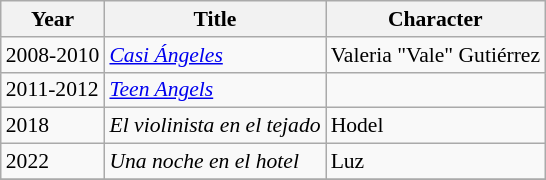<table class="wikitable" style="font-size: 90%;">
<tr>
<th>Year</th>
<th>Title</th>
<th>Character</th>
</tr>
<tr>
<td>2008-2010</td>
<td><em><a href='#'>Casi Ángeles</a></em></td>
<td>Valeria "Vale" Gutiérrez</td>
</tr>
<tr>
<td>2011-2012</td>
<td><em><a href='#'>Teen Angels</a></em></td>
<td></td>
</tr>
<tr>
<td>2018</td>
<td><em>El violinista en el tejado</em></td>
<td>Hodel</td>
</tr>
<tr>
<td>2022</td>
<td><em>Una noche en el hotel</em></td>
<td>Luz</td>
</tr>
<tr>
</tr>
</table>
